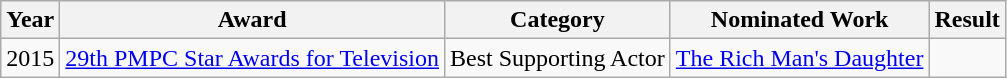<table class="wikitable">
<tr>
<th>Year</th>
<th>Award</th>
<th>Category</th>
<th>Nominated Work</th>
<th>Result</th>
</tr>
<tr>
<td>2015</td>
<td><a href='#'>29th PMPC Star Awards for Television</a></td>
<td>Best Supporting Actor</td>
<td><a href='#'>The Rich Man's Daughter</a></td>
<td></td>
</tr>
</table>
